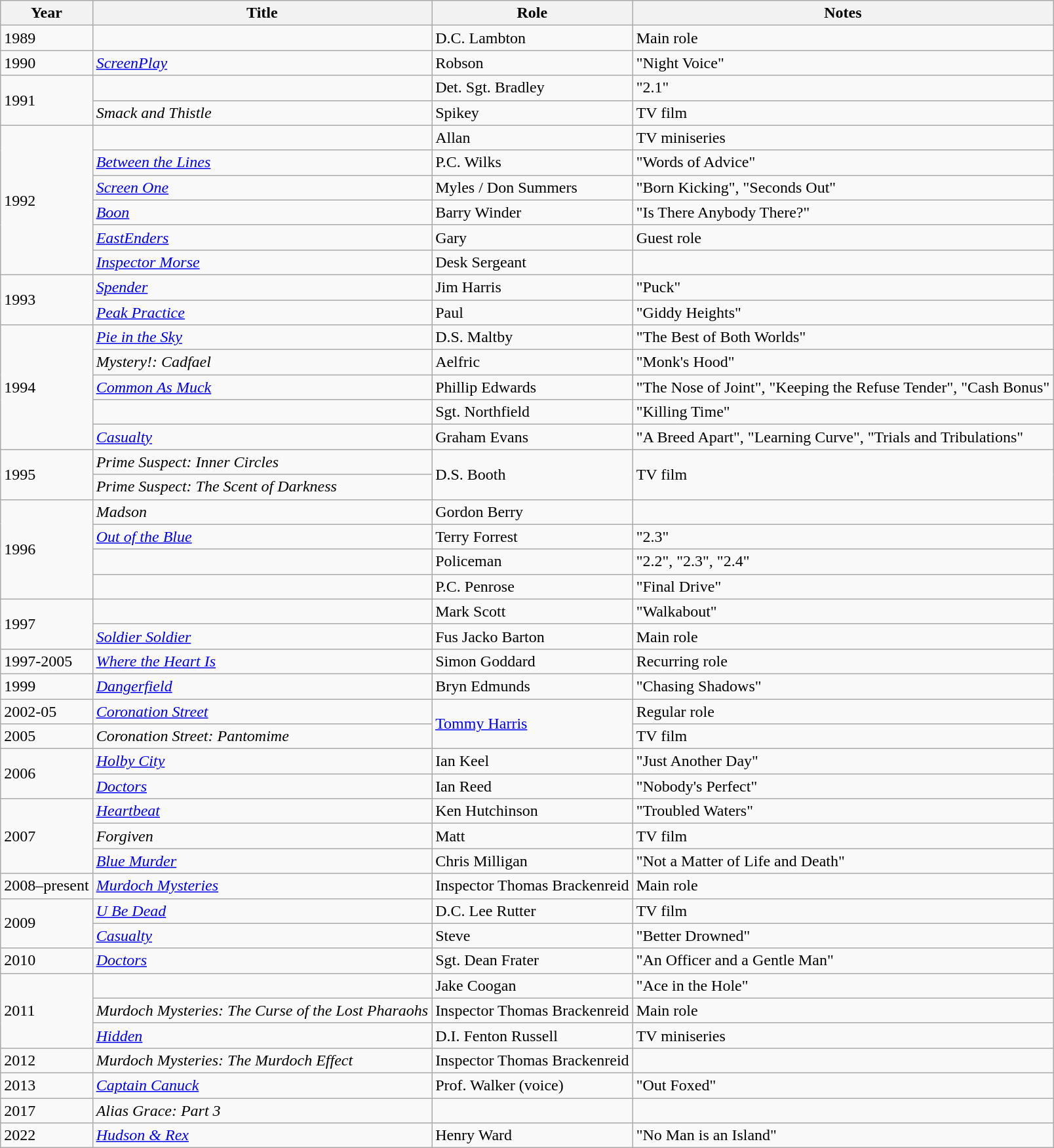<table class="wikitable sortable">
<tr>
<th>Year</th>
<th>Title</th>
<th>Role</th>
<th class="unsortable">Notes</th>
</tr>
<tr>
<td>1989</td>
<td><em></em></td>
<td>D.C. Lambton</td>
<td>Main role</td>
</tr>
<tr>
<td>1990</td>
<td><em><a href='#'>ScreenPlay</a></em></td>
<td>Robson</td>
<td>"Night Voice"</td>
</tr>
<tr>
<td rowspan="2">1991</td>
<td><em></em></td>
<td>Det. Sgt. Bradley</td>
<td>"2.1"</td>
</tr>
<tr>
<td><em>Smack and Thistle</em></td>
<td>Spikey</td>
<td>TV film</td>
</tr>
<tr>
<td rowspan="6">1992</td>
<td><em></em></td>
<td>Allan</td>
<td>TV miniseries</td>
</tr>
<tr>
<td><em><a href='#'>Between the Lines</a></em></td>
<td>P.C. Wilks</td>
<td>"Words of Advice"</td>
</tr>
<tr>
<td><em><a href='#'>Screen One</a></em></td>
<td>Myles / Don Summers</td>
<td>"Born Kicking", "Seconds Out"</td>
</tr>
<tr>
<td><em><a href='#'>Boon</a></em></td>
<td>Barry Winder</td>
<td>"Is There Anybody There?"</td>
</tr>
<tr>
<td><em><a href='#'>EastEnders</a></em></td>
<td>Gary</td>
<td>Guest role</td>
</tr>
<tr>
<td><em><a href='#'>Inspector Morse</a></em></td>
<td>Desk Sergeant</td>
<td></td>
</tr>
<tr>
<td rowspan="2">1993</td>
<td><em><a href='#'>Spender</a></em></td>
<td>Jim Harris</td>
<td>"Puck"</td>
</tr>
<tr>
<td><em><a href='#'>Peak Practice</a></em></td>
<td>Paul</td>
<td>"Giddy Heights"</td>
</tr>
<tr>
<td rowspan="5">1994</td>
<td><em><a href='#'>Pie in the Sky</a></em></td>
<td>D.S. Maltby</td>
<td>"The Best of Both Worlds"</td>
</tr>
<tr>
<td><em>Mystery!: Cadfael</em></td>
<td>Aelfric</td>
<td>"Monk's Hood"</td>
</tr>
<tr>
<td><em><a href='#'>Common As Muck</a></em></td>
<td>Phillip Edwards</td>
<td>"The Nose of Joint", "Keeping the Refuse Tender", "Cash Bonus"</td>
</tr>
<tr>
<td><em></em></td>
<td>Sgt. Northfield</td>
<td>"Killing Time"</td>
</tr>
<tr>
<td><em><a href='#'>Casualty</a></em></td>
<td>Graham Evans</td>
<td>"A Breed Apart", "Learning Curve", "Trials and Tribulations"</td>
</tr>
<tr>
<td rowspan="2">1995</td>
<td><em>Prime Suspect: Inner Circles</em></td>
<td rowspan="2">D.S. Booth</td>
<td rowspan="2">TV film</td>
</tr>
<tr>
<td><em>Prime Suspect: The Scent of Darkness</em></td>
</tr>
<tr>
<td rowspan="4">1996</td>
<td><em>Madson</em></td>
<td>Gordon Berry</td>
<td></td>
</tr>
<tr>
<td><em><a href='#'>Out of the Blue</a></em></td>
<td>Terry Forrest</td>
<td>"2.3"</td>
</tr>
<tr>
<td><em></em></td>
<td>Policeman</td>
<td>"2.2", "2.3", "2.4"</td>
</tr>
<tr>
<td><em></em></td>
<td>P.C. Penrose</td>
<td>"Final Drive"</td>
</tr>
<tr>
<td rowspan="2">1997</td>
<td><em></em></td>
<td>Mark Scott</td>
<td>"Walkabout"</td>
</tr>
<tr>
<td><em><a href='#'>Soldier Soldier</a></em></td>
<td>Fus Jacko Barton</td>
<td>Main role</td>
</tr>
<tr>
<td>1997-2005</td>
<td><em><a href='#'>Where the Heart Is</a></em></td>
<td>Simon Goddard</td>
<td>Recurring role</td>
</tr>
<tr>
<td>1999</td>
<td><em><a href='#'>Dangerfield</a></em></td>
<td>Bryn Edmunds</td>
<td>"Chasing Shadows"</td>
</tr>
<tr>
<td>2002-05</td>
<td><em><a href='#'>Coronation Street</a></em></td>
<td rowspan="2"><a href='#'>Tommy Harris</a></td>
<td>Regular role</td>
</tr>
<tr>
<td>2005</td>
<td><em>Coronation Street: Pantomime</em></td>
<td>TV film</td>
</tr>
<tr>
<td rowspan="2">2006</td>
<td><em><a href='#'>Holby City</a></em></td>
<td>Ian Keel</td>
<td>"Just Another Day"</td>
</tr>
<tr>
<td><em><a href='#'>Doctors</a></em></td>
<td>Ian Reed</td>
<td>"Nobody's Perfect"</td>
</tr>
<tr>
<td rowspan="3">2007</td>
<td><em><a href='#'>Heartbeat</a></em></td>
<td>Ken Hutchinson</td>
<td>"Troubled Waters"</td>
</tr>
<tr>
<td><em>Forgiven</em></td>
<td>Matt</td>
<td>TV film</td>
</tr>
<tr>
<td><em><a href='#'>Blue Murder</a></em></td>
<td>Chris Milligan</td>
<td>"Not a Matter of Life and Death"</td>
</tr>
<tr>
<td>2008–present</td>
<td><em><a href='#'>Murdoch Mysteries</a></em></td>
<td>Inspector Thomas Brackenreid</td>
<td>Main role</td>
</tr>
<tr>
<td rowspan="2">2009</td>
<td><em><a href='#'>U Be Dead</a></em></td>
<td>D.C. Lee Rutter</td>
<td>TV film</td>
</tr>
<tr>
<td><em><a href='#'>Casualty</a></em></td>
<td>Steve</td>
<td>"Better Drowned"</td>
</tr>
<tr>
<td>2010</td>
<td><em><a href='#'>Doctors</a></em></td>
<td>Sgt. Dean Frater</td>
<td>"An Officer and a Gentle Man"</td>
</tr>
<tr>
<td rowspan="3">2011</td>
<td><em></em></td>
<td>Jake Coogan</td>
<td>"Ace in the Hole"</td>
</tr>
<tr>
<td><em>Murdoch Mysteries: The Curse of the Lost Pharaohs</em></td>
<td>Inspector Thomas Brackenreid</td>
<td>Main role</td>
</tr>
<tr>
<td><em><a href='#'>Hidden</a></em></td>
<td>D.I. Fenton Russell</td>
<td>TV miniseries</td>
</tr>
<tr>
<td>2012</td>
<td><em>Murdoch Mysteries: The Murdoch Effect</em></td>
<td>Inspector Thomas Brackenreid</td>
<td></td>
</tr>
<tr>
<td>2013</td>
<td><em><a href='#'>Captain Canuck</a></em></td>
<td>Prof. Walker (voice)</td>
<td>"Out Foxed"</td>
</tr>
<tr>
<td>2017</td>
<td><em>Alias Grace: Part 3</em></td>
<td></td>
<td></td>
</tr>
<tr>
<td>2022</td>
<td><em><a href='#'>Hudson & Rex</a></em></td>
<td>Henry Ward</td>
<td>"No Man is an Island"</td>
</tr>
</table>
